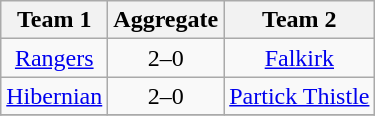<table class="wikitable" style="text-align: center">
<tr>
<th>Team 1</th>
<th>Aggregate</th>
<th>Team 2</th>
</tr>
<tr>
<td><a href='#'>Rangers</a></td>
<td>2–0</td>
<td><a href='#'>Falkirk</a></td>
</tr>
<tr>
<td><a href='#'>Hibernian</a></td>
<td>2–0</td>
<td><a href='#'>Partick Thistle</a></td>
</tr>
<tr>
</tr>
</table>
